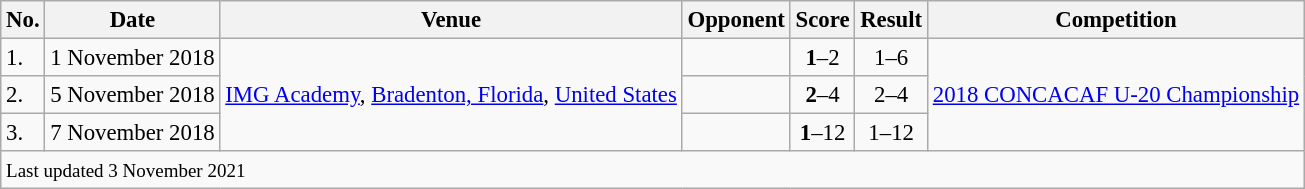<table class="wikitable" style="font-size:95%">
<tr>
<th>No.</th>
<th>Date</th>
<th>Venue</th>
<th>Opponent</th>
<th>Score</th>
<th>Result</th>
<th>Competition</th>
</tr>
<tr>
<td>1.</td>
<td>1 November 2018</td>
<td rowspan=3><a href='#'>IMG Academy</a>, <a href='#'>Bradenton, Florida</a>, <a href='#'>United States</a></td>
<td></td>
<td align=center><strong>1</strong>–2</td>
<td style="text-align:center;">1–6</td>
<td rowspan=3><a href='#'>2018 CONCACAF U-20 Championship</a></td>
</tr>
<tr>
<td>2.</td>
<td>5 November 2018</td>
<td></td>
<td align=center><strong>2</strong>–4</td>
<td style="text-align:center;">2–4</td>
</tr>
<tr>
<td>3.</td>
<td>7 November 2018</td>
<td></td>
<td align=center><strong>1</strong>–12</td>
<td style="text-align:center;">1–12</td>
</tr>
<tr>
<td colspan="7"><small>Last updated 3 November 2021</small></td>
</tr>
</table>
